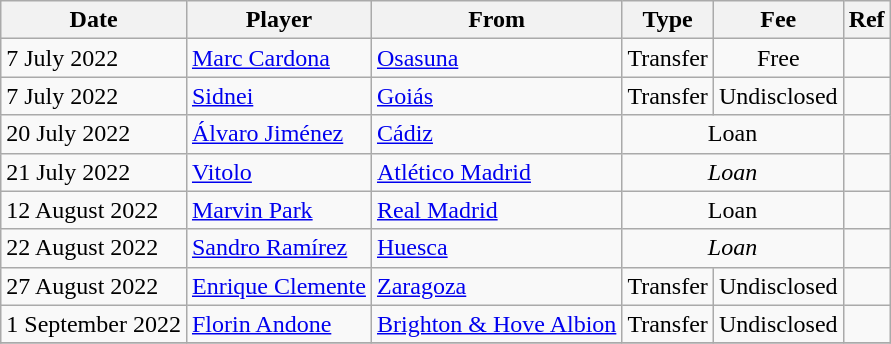<table class="wikitable">
<tr>
<th>Date</th>
<th>Player</th>
<th>From</th>
<th>Type</th>
<th>Fee</th>
<th>Ref</th>
</tr>
<tr>
<td>7 July 2022</td>
<td> <a href='#'>Marc Cardona</a></td>
<td><a href='#'>Osasuna</a></td>
<td align=center>Transfer</td>
<td align=center>Free</td>
<td align=center></td>
</tr>
<tr>
<td>7 July 2022</td>
<td> <a href='#'>Sidnei</a></td>
<td> <a href='#'>Goiás</a></td>
<td align=center>Transfer</td>
<td align=center>Undisclosed</td>
<td align=center></td>
</tr>
<tr>
<td>20 July 2022</td>
<td> <a href='#'>Álvaro Jiménez</a></td>
<td><a href='#'>Cádiz</a></td>
<td colspan="2" align=center>Loan</td>
<td align=center></td>
</tr>
<tr>
<td>21 July 2022</td>
<td> <a href='#'>Vitolo</a></td>
<td><a href='#'>Atlético Madrid</a></td>
<td colspan="2" align=center><em>Loan</em></td>
<td align=center></td>
</tr>
<tr>
<td>12 August 2022</td>
<td> <a href='#'>Marvin Park</a></td>
<td><a href='#'>Real Madrid</a></td>
<td colspan=2 align=center>Loan</td>
<td align=center></td>
</tr>
<tr>
<td>22 August 2022</td>
<td> <a href='#'>Sandro Ramírez</a></td>
<td><a href='#'>Huesca</a></td>
<td colspan=2 align=center><em>Loan</em></td>
<td align=center></td>
</tr>
<tr>
<td>27 August 2022</td>
<td> <a href='#'>Enrique Clemente</a></td>
<td><a href='#'>Zaragoza</a></td>
<td align=center>Transfer</td>
<td align=center>Undisclosed</td>
<td align=center></td>
</tr>
<tr>
<td>1 September 2022</td>
<td> <a href='#'>Florin Andone</a></td>
<td> <a href='#'>Brighton & Hove Albion</a></td>
<td align=center>Transfer</td>
<td align=center>Undisclosed</td>
<td align=center></td>
</tr>
<tr>
</tr>
</table>
